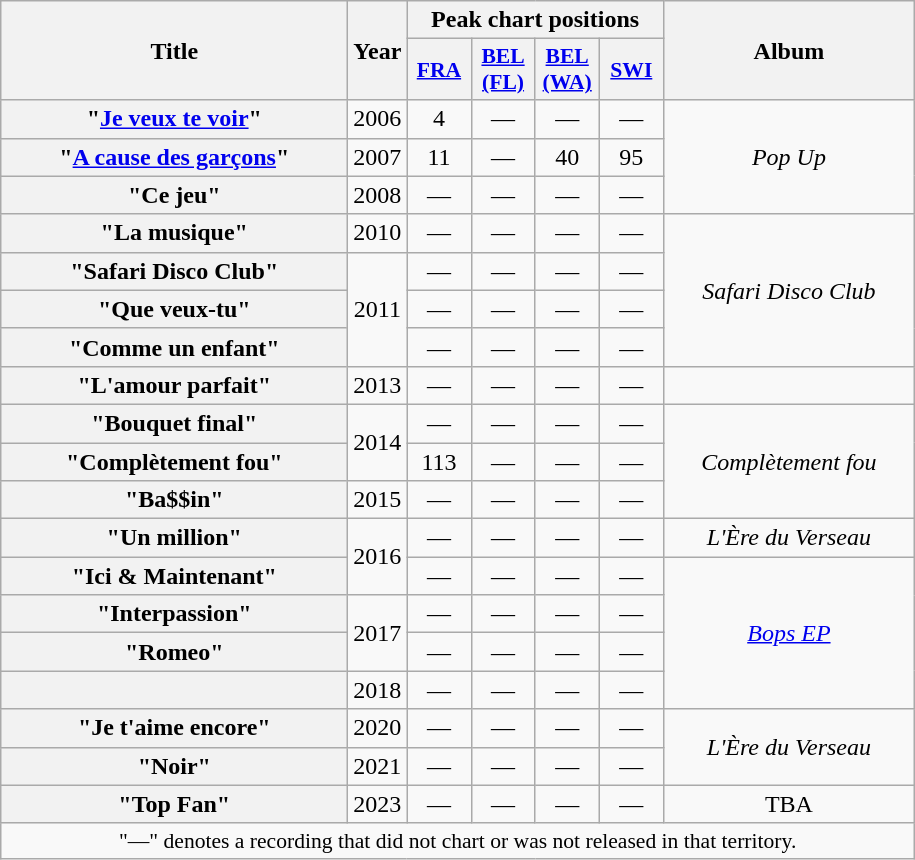<table class="wikitable plainrowheaders" style="text-align:center;">
<tr>
<th scope="col" rowspan="2" style="width:14em;">Title</th>
<th scope="col" rowspan="2">Year</th>
<th scope="col" colspan="4">Peak chart positions</th>
<th scope="col" rowspan="2" style="width:10em;">Album</th>
</tr>
<tr>
<th scope="col" style="width:2.5em;font-size:90%;"><a href='#'>FRA</a><br></th>
<th scope="col" style="width:2.5em;font-size:90%;"><a href='#'>BEL<br>(FL)</a><br></th>
<th scope="col" style="width:2.5em;font-size:90%;"><a href='#'>BEL<br>(WA)</a><br></th>
<th scope="col" style="width:2.5em;font-size:90%;"><a href='#'>SWI</a><br></th>
</tr>
<tr>
<th scope="row">"<a href='#'>Je veux te voir</a>"</th>
<td>2006</td>
<td>4</td>
<td>—</td>
<td>—</td>
<td>—</td>
<td rowspan="3"><em>Pop Up</em></td>
</tr>
<tr>
<th scope="row">"<a href='#'>A cause des garçons</a>"</th>
<td>2007</td>
<td>11</td>
<td>—</td>
<td>40</td>
<td>95</td>
</tr>
<tr>
<th scope="row">"Ce jeu"</th>
<td>2008</td>
<td>—</td>
<td>—</td>
<td>—</td>
<td>—</td>
</tr>
<tr>
<th scope="row">"La musique"</th>
<td>2010</td>
<td>—</td>
<td>—</td>
<td>—</td>
<td>—</td>
<td rowspan="4"><em>Safari Disco Club</em></td>
</tr>
<tr>
<th scope="row">"Safari Disco Club"</th>
<td rowspan="3">2011</td>
<td>—</td>
<td>—</td>
<td>—</td>
<td>—</td>
</tr>
<tr>
<th scope="row">"Que veux-tu"</th>
<td>—</td>
<td>—</td>
<td>—</td>
<td>—</td>
</tr>
<tr>
<th scope="row">"Comme un enfant"</th>
<td>—</td>
<td>—</td>
<td>—</td>
<td>—</td>
</tr>
<tr>
<th scope="row">"L'amour parfait"</th>
<td>2013</td>
<td>—</td>
<td>—</td>
<td>—</td>
<td>—</td>
<td></td>
</tr>
<tr>
<th scope="row">"Bouquet final"</th>
<td rowspan="2">2014</td>
<td>—</td>
<td>—</td>
<td>—</td>
<td>—</td>
<td rowspan="3"><em>Complètement fou</em></td>
</tr>
<tr>
<th scope="row">"Complètement fou"</th>
<td>113</td>
<td>—</td>
<td>—</td>
<td>—</td>
</tr>
<tr>
<th scope="row">"Ba$$in"</th>
<td>2015</td>
<td>—</td>
<td>—</td>
<td>—</td>
<td>—</td>
</tr>
<tr>
<th scope="row">"Un million"</th>
<td rowspan="2">2016</td>
<td>—</td>
<td>—</td>
<td>—</td>
<td>—</td>
<td><em>L'Ère du Verseau</em></td>
</tr>
<tr>
<th scope="row">"Ici & Maintenant"</th>
<td>—</td>
<td>—</td>
<td>—</td>
<td>—</td>
<td rowspan="4"><em><a href='#'>Bops EP</a></em></td>
</tr>
<tr>
<th scope="row">"Interpassion"</th>
<td rowspan="2">2017</td>
<td>—</td>
<td>—</td>
<td>—</td>
<td>—</td>
</tr>
<tr>
<th scope="row">"Romeo"</th>
<td>—</td>
<td>—</td>
<td>—</td>
<td>—</td>
</tr>
<tr>
<th scope="row"></th>
<td>2018</td>
<td>—</td>
<td>—</td>
<td>—</td>
<td>—</td>
</tr>
<tr>
<th scope="row">"Je t'aime encore"</th>
<td rowspan="1">2020</td>
<td>—</td>
<td>—</td>
<td>—</td>
<td>—</td>
<td rowspan="2"><em>L'Ère du Verseau</em></td>
</tr>
<tr>
<th scope="row">"Noir"</th>
<td rowspan="1">2021</td>
<td>—</td>
<td>—</td>
<td>—</td>
<td>—</td>
</tr>
<tr>
<th scope="row">"Top Fan"</th>
<td>2023</td>
<td>—</td>
<td>—</td>
<td>—</td>
<td>—</td>
<td>TBA</td>
</tr>
<tr>
<td colspan="7" style="font-size:90%">"—" denotes a recording that did not chart or was not released in that territory.</td>
</tr>
</table>
